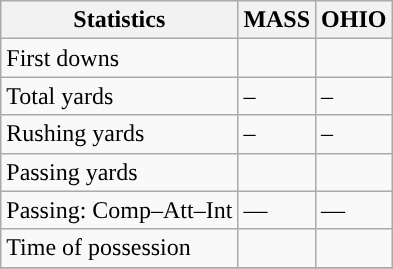<table class="wikitable" style="float:left">
<tr>
<th>Statistics</th>
<th>MASS</th>
<th>OHIO</th>
</tr>
<tr>
<td>First downs</td>
<td></td>
<td></td>
</tr>
<tr>
<td>Total yards</td>
<td>–</td>
<td>–</td>
</tr>
<tr>
<td>Rushing yards</td>
<td>–</td>
<td>–</td>
</tr>
<tr>
<td>Passing yards</td>
<td></td>
<td></td>
</tr>
<tr>
<td>Passing: Comp–Att–Int</td>
<td>––</td>
<td>––</td>
</tr>
<tr>
<td>Time of possession</td>
<td></td>
<td></td>
</tr>
<tr>
</tr>
</table>
